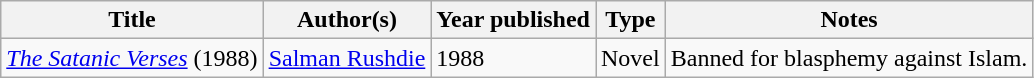<table class="wikitable sortable">
<tr>
<th>Title</th>
<th>Author(s)</th>
<th>Year published</th>
<th>Type</th>
<th class="unsortable">Notes</th>
</tr>
<tr>
<td><em><a href='#'>The Satanic Verses</a></em> (1988)</td>
<td><a href='#'>Salman Rushdie</a></td>
<td>1988</td>
<td>Novel</td>
<td>Banned for blasphemy against Islam.</td>
</tr>
</table>
